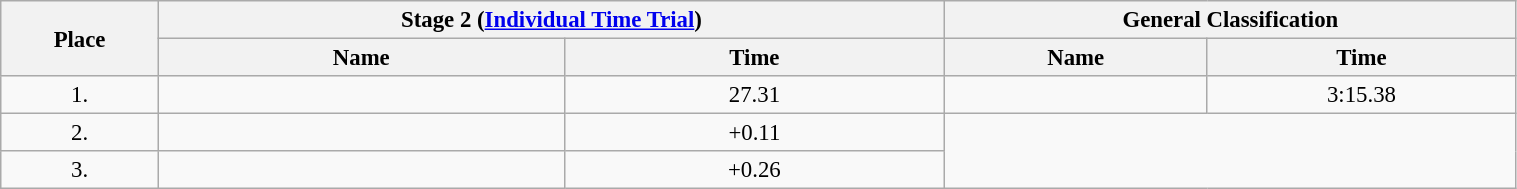<table class="wikitable" style="font-size:95%; width:80%; text-align:center;">
<tr>
<th rowspan="2">Place</th>
<th colspan="2">Stage 2 (<a href='#'>Individual Time Trial</a>)</th>
<th colspan="2">General Classification</th>
</tr>
<tr>
<th>Name</th>
<th>Time</th>
<th>Name</th>
<th>Time</th>
</tr>
<tr>
<td>1.</td>
<td style="text-align:left;"></td>
<td>27.31</td>
<td style="text-align:left;"></td>
<td>3:15.38</td>
</tr>
<tr>
<td>2.</td>
<td style="text-align:left;"></td>
<td>+0.11</td>
</tr>
<tr>
<td>3.</td>
<td style="text-align:left;"></td>
<td>+0.26</td>
</tr>
</table>
